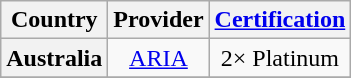<table class="wikitable sortable plainrowheaders" style="text-align:center">
<tr>
<th scope="col">Country</th>
<th scope="col" class="unsortable">Provider</th>
<th scope="col"><a href='#'>Certification</a></th>
</tr>
<tr>
<th scope="row">Australia</th>
<td><a href='#'>ARIA</a></td>
<td>2× Platinum</td>
</tr>
<tr>
</tr>
</table>
